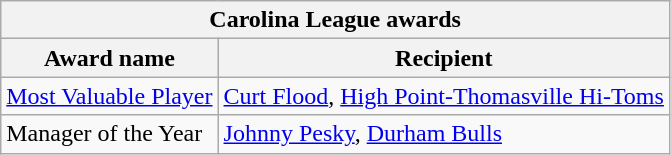<table class="wikitable">
<tr>
<th colspan="2">Carolina League awards</th>
</tr>
<tr>
<th>Award name</th>
<th>Recipient</th>
</tr>
<tr>
<td><a href='#'>Most Valuable Player</a></td>
<td><a href='#'>Curt Flood</a>, <a href='#'>High Point-Thomasville Hi-Toms</a></td>
</tr>
<tr>
<td>Manager of the Year</td>
<td><a href='#'>Johnny Pesky</a>, <a href='#'>Durham Bulls</a></td>
</tr>
</table>
